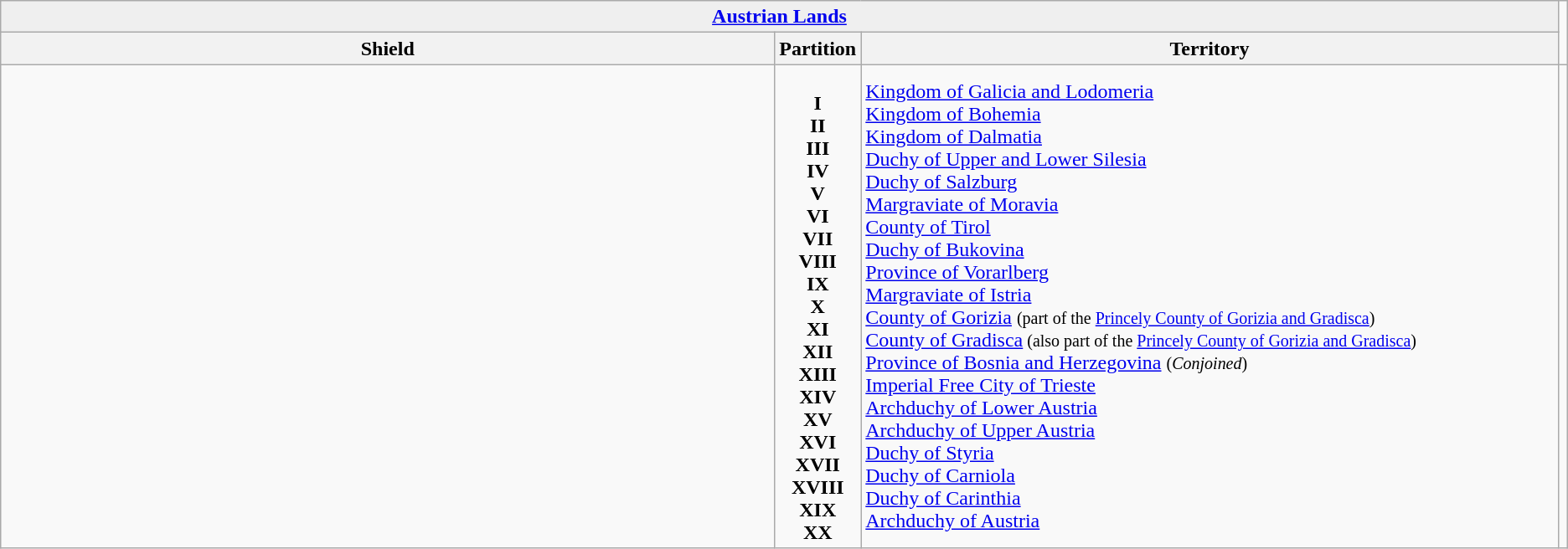<table class="wikitable">
<tr style="background:#efefef;">
<td colspan="3" style="text-align: center;"><strong><a href='#'>Austrian Lands</a></strong></td>
</tr>
<tr>
<th style="width:50%;">Shield</th>
<th style="width:5%;">Partition</th>
<th style="width:65%;">Territory</th>
</tr>
<tr>
<td style="text-align: center;"></td>
<td style="text-align: center;"><br><strong>I</strong><br><strong>II</strong><br><strong>III</strong><br><strong>IV</strong><br><strong>V</strong><br><strong>VI</strong><br><strong>VII</strong><br><strong>VIII</strong><br><strong>IX</strong><br><strong>X</strong><br>
<strong>XI</strong><br><strong>XII</strong><br><strong>XIII</strong><br><strong>XIV</strong><br><strong>XV</strong><br><strong>XVI</strong><br><strong>XVII</strong><br><strong>XVIII</strong><br><strong>XIX</strong><br><strong>XX</strong><br></td>
<td><a href='#'>Kingdom of Galicia and Lodomeria</a><br><a href='#'>Kingdom of Bohemia</a><br><a href='#'>Kingdom of Dalmatia</a><br><a href='#'>Duchy of Upper and Lower Silesia</a><br><a href='#'>Duchy of Salzburg</a><br><a href='#'>Margraviate of Moravia</a><br><a href='#'>County of Tirol</a><br><a href='#'>Duchy of Bukovina</a><br><a href='#'>Province of Vorarlberg</a><br><a href='#'>Margraviate of Istria</a><br><a href='#'>County of Gorizia</a> <small>(part of the <a href='#'>Princely County of Gorizia and Gradisca</a>)</small> <br><a href='#'>County of Gradisca</a><small> (also part of the <a href='#'>Princely County of Gorizia and Gradisca</a>)</small><br><a href='#'>Province of Bosnia and Herzegovina</a> <small>(<em>Conjoined</em>)</small> <br><a href='#'>Imperial Free City of Trieste</a><br><a href='#'>Archduchy of Lower Austria</a><br><a href='#'>Archduchy of Upper Austria</a><br><a href='#'>Duchy of Styria</a><br><a href='#'>Duchy of Carniola</a><br><a href='#'>Duchy of Carinthia</a><br><a href='#'>Archduchy of Austria</a></td>
<td></td>
</tr>
</table>
